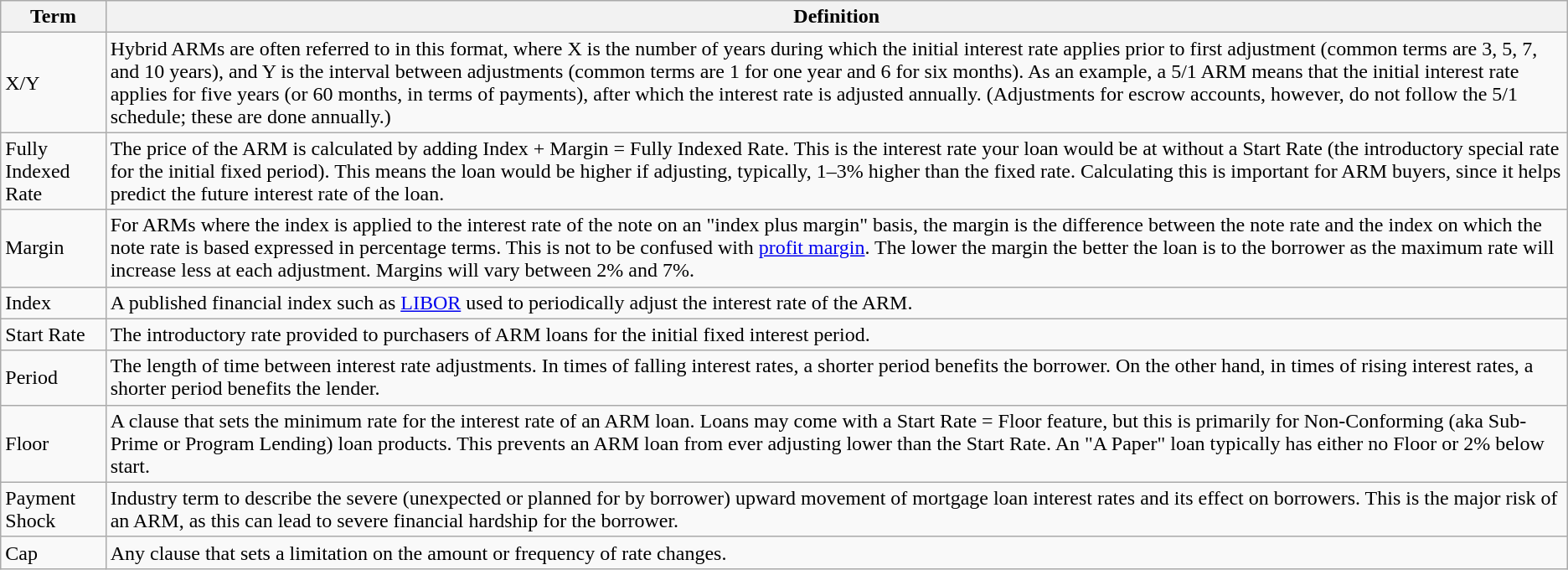<table class="wikitable">
<tr>
<th>Term</th>
<th>Definition</th>
</tr>
<tr>
<td>X/Y</td>
<td>Hybrid ARMs are often referred to in this format, where X is the number of years during which the initial interest rate applies prior to first adjustment (common terms are 3, 5, 7, and 10 years), and Y is the interval between adjustments (common terms are 1 for one year and 6 for six months). As an example, a 5/1 ARM means that the initial interest rate applies for five years (or 60 months, in terms of payments), after which the interest rate is adjusted annually.  (Adjustments for escrow accounts, however, do not follow the 5/1 schedule; these are done annually.)</td>
</tr>
<tr>
<td>Fully Indexed Rate</td>
<td>The price of the ARM is calculated by adding Index + Margin = Fully Indexed Rate. This is the interest rate your loan would be at without a Start Rate (the introductory special rate for the initial fixed period). This means the loan would be higher if adjusting, typically, 1–3% higher than the fixed rate. Calculating this is important for ARM buyers, since it helps predict the future interest rate of the loan.</td>
</tr>
<tr>
<td>Margin</td>
<td>For ARMs where the index is applied to the interest rate of the note on an "index plus margin" basis, the margin is the difference between the note rate and the index on which the note rate is based expressed in percentage terms.  This is not to be confused with <a href='#'>profit margin</a>. The lower the margin the better the loan is to the borrower as the maximum rate will increase less at each adjustment. Margins will vary between 2% and 7%.</td>
</tr>
<tr>
<td>Index</td>
<td>A published financial index such as <a href='#'>LIBOR</a> used to periodically adjust the interest rate of the ARM.</td>
</tr>
<tr>
<td>Start Rate</td>
<td>The introductory rate provided to purchasers of ARM loans for the initial fixed interest period.</td>
</tr>
<tr>
<td>Period</td>
<td>The length of time between interest rate adjustments. In times of falling interest rates, a shorter period benefits the borrower. On the other hand, in times of rising interest rates, a shorter period benefits the lender.</td>
</tr>
<tr>
<td>Floor</td>
<td>A clause that sets the minimum rate for the interest rate of an ARM loan. Loans may come with a Start Rate = Floor feature, but this is primarily for Non-Conforming (aka Sub-Prime or Program Lending) loan products. This prevents an ARM loan from ever adjusting lower than the Start Rate. An "A Paper" loan typically has either no Floor or 2% below start.</td>
</tr>
<tr>
<td>Payment Shock</td>
<td>Industry term to describe the severe (unexpected or planned for by borrower) upward movement of mortgage loan interest rates and its effect on borrowers. This is the major risk of an ARM, as this can lead to severe financial hardship for the borrower.</td>
</tr>
<tr>
<td>Cap</td>
<td>Any clause that sets a limitation on the amount or frequency of rate changes.</td>
</tr>
</table>
